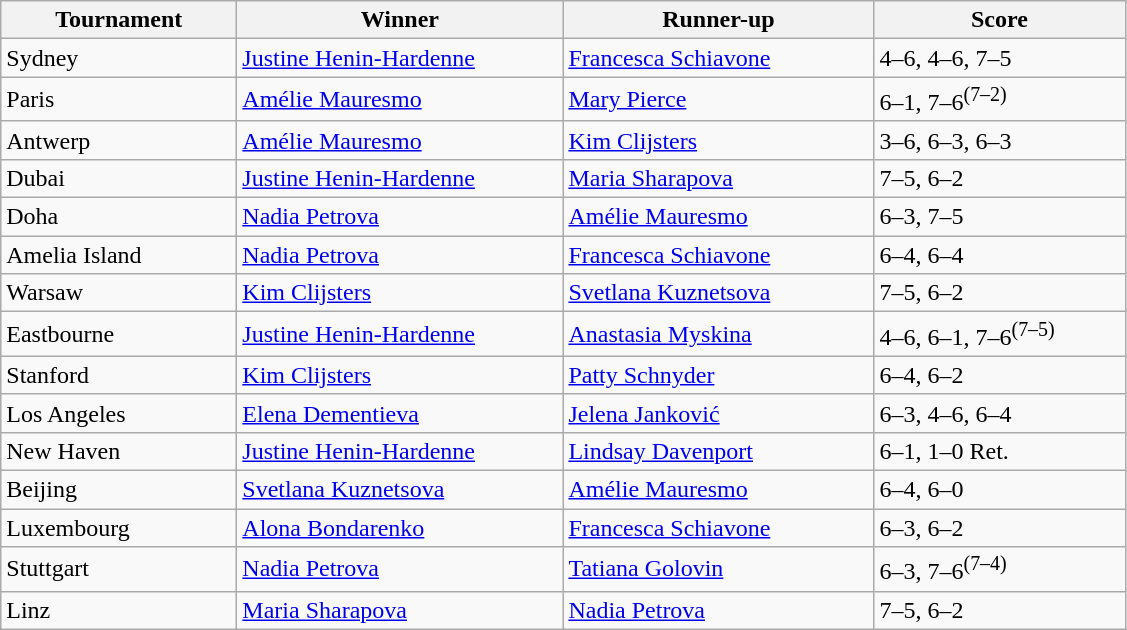<table class="wikitable">
<tr>
<th width="150">Tournament</th>
<th width="210">Winner</th>
<th width="200">Runner-up</th>
<th width="160">Score</th>
</tr>
<tr>
<td>Sydney</td>
<td> <a href='#'>Justine Henin-Hardenne</a></td>
<td> <a href='#'>Francesca Schiavone</a></td>
<td>4–6, 4–6, 7–5</td>
</tr>
<tr>
<td>Paris</td>
<td> <a href='#'>Amélie Mauresmo</a></td>
<td> <a href='#'>Mary Pierce</a></td>
<td>6–1, 7–6<sup>(7–2)</sup></td>
</tr>
<tr>
<td>Antwerp</td>
<td> <a href='#'>Amélie Mauresmo</a></td>
<td> <a href='#'>Kim Clijsters</a></td>
<td>3–6, 6–3, 6–3</td>
</tr>
<tr>
<td>Dubai</td>
<td> <a href='#'>Justine Henin-Hardenne</a></td>
<td> <a href='#'>Maria Sharapova</a></td>
<td>7–5, 6–2</td>
</tr>
<tr>
<td>Doha</td>
<td> <a href='#'>Nadia Petrova</a></td>
<td> <a href='#'>Amélie Mauresmo</a></td>
<td>6–3, 7–5</td>
</tr>
<tr>
<td>Amelia Island</td>
<td> <a href='#'>Nadia Petrova</a></td>
<td> <a href='#'>Francesca Schiavone</a></td>
<td>6–4, 6–4</td>
</tr>
<tr>
<td>Warsaw</td>
<td> <a href='#'>Kim Clijsters</a></td>
<td> <a href='#'>Svetlana Kuznetsova</a></td>
<td>7–5, 6–2</td>
</tr>
<tr>
<td>Eastbourne</td>
<td> <a href='#'>Justine Henin-Hardenne</a></td>
<td> <a href='#'>Anastasia Myskina</a></td>
<td>4–6, 6–1, 7–6<sup>(7–5)</sup></td>
</tr>
<tr>
<td>Stanford</td>
<td> <a href='#'>Kim Clijsters</a></td>
<td> <a href='#'>Patty Schnyder</a></td>
<td>6–4, 6–2</td>
</tr>
<tr>
<td>Los Angeles</td>
<td> <a href='#'>Elena Dementieva</a></td>
<td> <a href='#'>Jelena Janković</a></td>
<td>6–3, 4–6, 6–4</td>
</tr>
<tr>
<td>New Haven</td>
<td> <a href='#'>Justine Henin-Hardenne</a></td>
<td> <a href='#'>Lindsay Davenport</a></td>
<td>6–1, 1–0 Ret.</td>
</tr>
<tr>
<td>Beijing</td>
<td> <a href='#'>Svetlana Kuznetsova</a></td>
<td> <a href='#'>Amélie Mauresmo</a></td>
<td>6–4, 6–0</td>
</tr>
<tr>
<td>Luxembourg</td>
<td> <a href='#'>Alona Bondarenko</a></td>
<td> <a href='#'>Francesca Schiavone</a></td>
<td>6–3, 6–2</td>
</tr>
<tr>
<td>Stuttgart</td>
<td> <a href='#'>Nadia Petrova</a></td>
<td> <a href='#'>Tatiana Golovin</a></td>
<td>6–3, 7–6<sup>(7–4)</sup></td>
</tr>
<tr>
<td>Linz</td>
<td> <a href='#'>Maria Sharapova</a></td>
<td> <a href='#'>Nadia Petrova</a></td>
<td>7–5, 6–2</td>
</tr>
</table>
